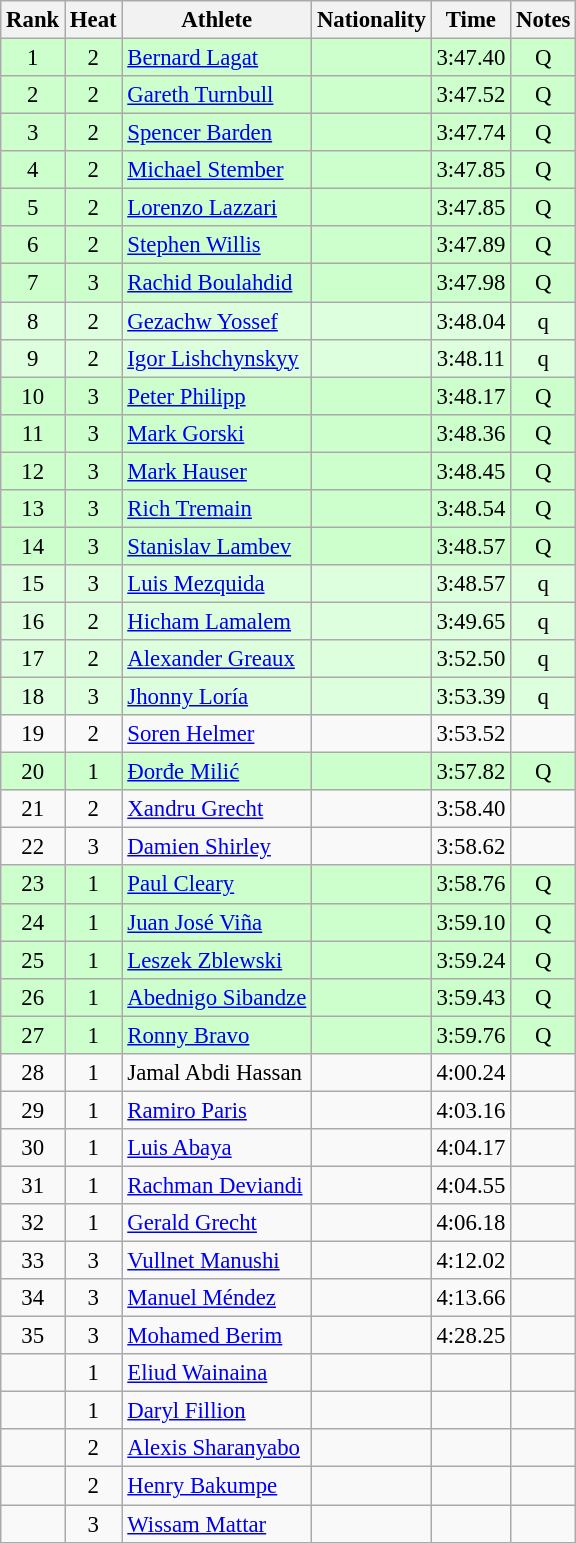<table class="wikitable sortable" style="text-align:center;font-size:95%">
<tr>
<th>Rank</th>
<th>Heat</th>
<th>Athlete</th>
<th>Nationality</th>
<th>Time</th>
<th>Notes</th>
</tr>
<tr bgcolor=ccffcc>
<td>1</td>
<td>2</td>
<td align="left"><a href='#'>Bernard Lagat</a></td>
<td align=left></td>
<td>3:47.40</td>
<td>Q</td>
</tr>
<tr bgcolor=ccffcc>
<td>2</td>
<td>2</td>
<td align="left"><a href='#'>Gareth Turnbull</a></td>
<td align=left></td>
<td>3:47.52</td>
<td>Q</td>
</tr>
<tr bgcolor=ccffcc>
<td>3</td>
<td>2</td>
<td align="left"><a href='#'>Spencer Barden</a></td>
<td align=left></td>
<td>3:47.74</td>
<td>Q</td>
</tr>
<tr bgcolor=ccffcc>
<td>4</td>
<td>2</td>
<td align="left"><a href='#'>Michael Stember</a></td>
<td align=left></td>
<td>3:47.85</td>
<td>Q</td>
</tr>
<tr bgcolor=ccffcc>
<td>5</td>
<td>2</td>
<td align="left"><a href='#'>Lorenzo Lazzari</a></td>
<td align=left></td>
<td>3:47.85</td>
<td>Q</td>
</tr>
<tr bgcolor=ccffcc>
<td>6</td>
<td>2</td>
<td align="left"><a href='#'>Stephen Willis</a></td>
<td align=left></td>
<td>3:47.89</td>
<td>Q</td>
</tr>
<tr bgcolor=ccffcc>
<td>7</td>
<td>3</td>
<td align="left"><a href='#'>Rachid Boulahdid</a></td>
<td align=left></td>
<td>3:47.98</td>
<td>Q</td>
</tr>
<tr bgcolor=ddffdd>
<td>8</td>
<td>2</td>
<td align="left"><a href='#'>Gezachw Yossef</a></td>
<td align=left></td>
<td>3:48.04</td>
<td>q</td>
</tr>
<tr bgcolor=ddffdd>
<td>9</td>
<td>2</td>
<td align="left"><a href='#'>Igor Lishchynskyy</a></td>
<td align=left></td>
<td>3:48.11</td>
<td>q</td>
</tr>
<tr bgcolor=ccffcc>
<td>10</td>
<td>3</td>
<td align="left"><a href='#'>Peter Philipp</a></td>
<td align=left></td>
<td>3:48.17</td>
<td>Q</td>
</tr>
<tr bgcolor=ccffcc>
<td>11</td>
<td>3</td>
<td align="left"><a href='#'>Mark Gorski</a></td>
<td align=left></td>
<td>3:48.36</td>
<td>Q</td>
</tr>
<tr bgcolor=ccffcc>
<td>12</td>
<td>3</td>
<td align="left"><a href='#'>Mark Hauser</a></td>
<td align=left></td>
<td>3:48.45</td>
<td>Q</td>
</tr>
<tr bgcolor=ccffcc>
<td>13</td>
<td>3</td>
<td align="left"><a href='#'>Rich Tremain</a></td>
<td align=left></td>
<td>3:48.54</td>
<td>Q</td>
</tr>
<tr bgcolor=ccffcc>
<td>14</td>
<td>3</td>
<td align="left"><a href='#'>Stanislav Lambev</a></td>
<td align=left></td>
<td>3:48.57</td>
<td>Q</td>
</tr>
<tr bgcolor=ddffdd>
<td>15</td>
<td>3</td>
<td align="left"><a href='#'>Luis Mezquida</a></td>
<td align=left></td>
<td>3:48.57</td>
<td>q</td>
</tr>
<tr bgcolor=ddffdd>
<td>16</td>
<td>2</td>
<td align="left"><a href='#'>Hicham Lamalem</a></td>
<td align=left></td>
<td>3:49.65</td>
<td>q</td>
</tr>
<tr bgcolor=ddffdd>
<td>17</td>
<td>2</td>
<td align="left"><a href='#'>Alexander Greaux</a></td>
<td align=left></td>
<td>3:52.50</td>
<td>q</td>
</tr>
<tr bgcolor=ddffdd>
<td>18</td>
<td>3</td>
<td align="left"><a href='#'>Jhonny Loría</a></td>
<td align=left></td>
<td>3:53.39</td>
<td>q</td>
</tr>
<tr>
<td>19</td>
<td>2</td>
<td align="left"><a href='#'>Soren Helmer</a></td>
<td align=left></td>
<td>3:53.52</td>
<td></td>
</tr>
<tr bgcolor=ccffcc>
<td>20</td>
<td>1</td>
<td align="left"><a href='#'>Đorđe Milić</a></td>
<td align=left></td>
<td>3:57.82</td>
<td>Q</td>
</tr>
<tr>
<td>21</td>
<td>2</td>
<td align="left"><a href='#'>Xandru Grecht</a></td>
<td align=left></td>
<td>3:58.40</td>
<td></td>
</tr>
<tr>
<td>22</td>
<td>3</td>
<td align="left"><a href='#'>Damien Shirley</a></td>
<td align=left></td>
<td>3:58.62</td>
<td></td>
</tr>
<tr bgcolor=ccffcc>
<td>23</td>
<td>1</td>
<td align="left"><a href='#'>Paul Cleary</a></td>
<td align=left></td>
<td>3:58.76</td>
<td>Q</td>
</tr>
<tr bgcolor=ccffcc>
<td>24</td>
<td>1</td>
<td align="left"><a href='#'>Juan José Viña</a></td>
<td align=left></td>
<td>3:59.10</td>
<td>Q</td>
</tr>
<tr bgcolor=ccffcc>
<td>25</td>
<td>1</td>
<td align="left"><a href='#'>Leszek Zblewski</a></td>
<td align=left></td>
<td>3:59.24</td>
<td>Q</td>
</tr>
<tr bgcolor=ccffcc>
<td>26</td>
<td>1</td>
<td align="left"><a href='#'>Abednigo Sibandze</a></td>
<td align=left></td>
<td>3:59.43</td>
<td>Q</td>
</tr>
<tr bgcolor=ccffcc>
<td>27</td>
<td>1</td>
<td align="left"><a href='#'>Ronny Bravo</a></td>
<td align=left></td>
<td>3:59.76</td>
<td>Q</td>
</tr>
<tr>
<td>28</td>
<td>1</td>
<td align="left">Jamal Abdi Hassan</td>
<td align=left></td>
<td>4:00.24</td>
<td></td>
</tr>
<tr>
<td>29</td>
<td>1</td>
<td align="left"><a href='#'>Ramiro Paris</a></td>
<td align=left></td>
<td>4:03.16</td>
<td></td>
</tr>
<tr>
<td>30</td>
<td>1</td>
<td align="left"><a href='#'>Luis Abaya</a></td>
<td align=left></td>
<td>4:04.17</td>
<td></td>
</tr>
<tr>
<td>31</td>
<td>1</td>
<td align="left"><a href='#'>Rachman Deviandi</a></td>
<td align=left></td>
<td>4:04.55</td>
<td></td>
</tr>
<tr>
<td>32</td>
<td>1</td>
<td align="left"><a href='#'>Gerald Grecht</a></td>
<td align=left></td>
<td>4:06.18</td>
<td></td>
</tr>
<tr>
<td>33</td>
<td>3</td>
<td align="left"><a href='#'>Vullnet Manushi</a></td>
<td align=left></td>
<td>4:12.02</td>
<td></td>
</tr>
<tr>
<td>34</td>
<td>3</td>
<td align="left"><a href='#'>Manuel Méndez</a></td>
<td align=left></td>
<td>4:13.66</td>
<td></td>
</tr>
<tr>
<td>35</td>
<td>3</td>
<td align="left"><a href='#'>Mohamed Berim</a></td>
<td align=left></td>
<td>4:28.25</td>
<td></td>
</tr>
<tr>
<td></td>
<td>1</td>
<td align="left"><a href='#'>Eliud Wainaina</a></td>
<td align=left></td>
<td></td>
<td></td>
</tr>
<tr>
<td></td>
<td>1</td>
<td align="left"><a href='#'>Daryl Fillion</a></td>
<td align=left></td>
<td></td>
<td></td>
</tr>
<tr>
<td></td>
<td>2</td>
<td align="left"><a href='#'>Alexis Sharanyabo</a></td>
<td align=left></td>
<td></td>
<td></td>
</tr>
<tr>
<td></td>
<td>2</td>
<td align="left"><a href='#'>Henry Bakumpe</a></td>
<td align=left></td>
<td></td>
<td></td>
</tr>
<tr>
<td></td>
<td>3</td>
<td align="left"><a href='#'>Wissam Mattar</a></td>
<td align=left></td>
<td></td>
<td></td>
</tr>
</table>
